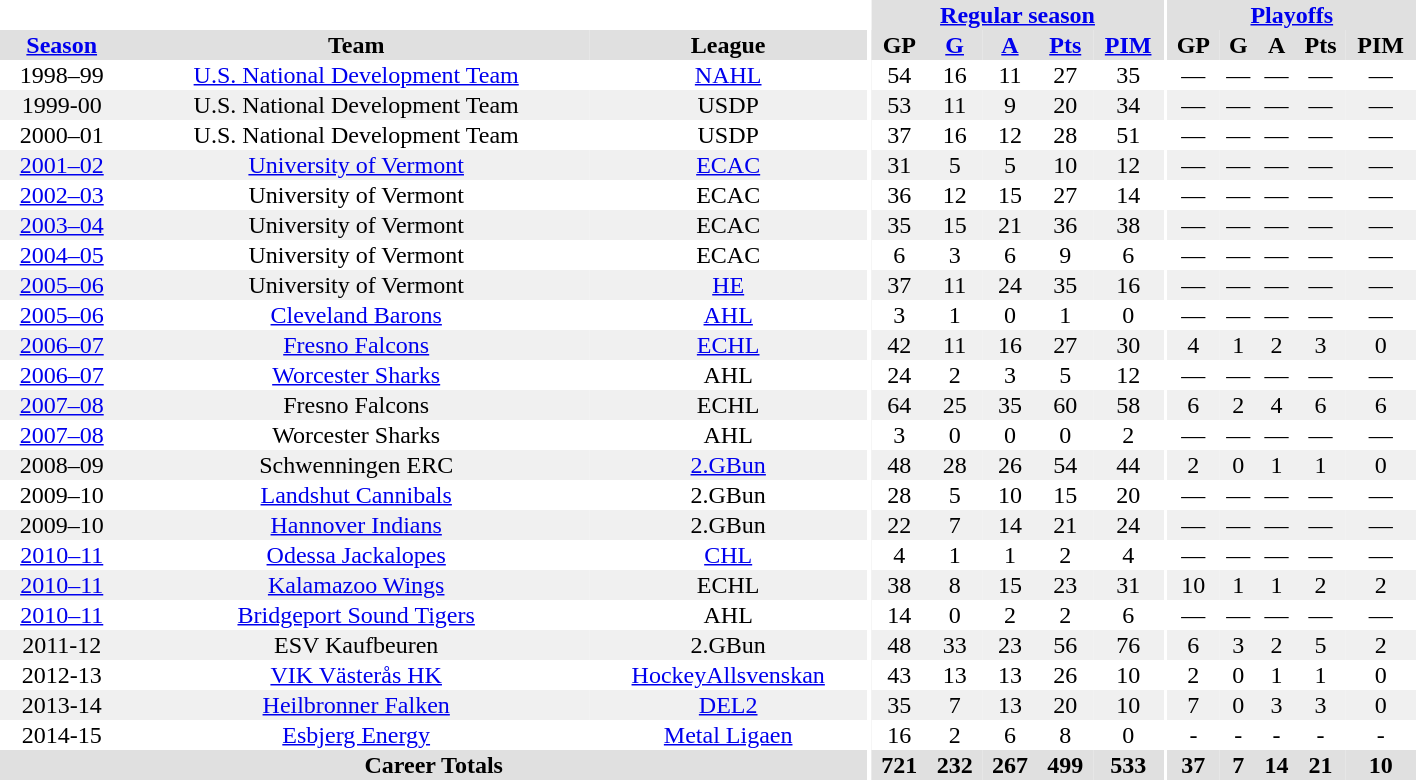<table style="text-align:center; width:75%; padding: 2px; border-spacing: 0;">
<tr style="background: #e0e0e0;">
<th colspan="3"  style="background: #fff;"></th>
<th rowspan="99" style="background: #fff;"></th>
<th colspan="5"><a href='#'>Regular season</a></th>
<th rowspan="99" style="background: #fff;"></th>
<th colspan="5"><a href='#'>Playoffs</a></th>
</tr>
<tr style="background: #e0e0e0;">
<th><a href='#'>Season</a></th>
<th>Team</th>
<th>League</th>
<th>GP</th>
<th><a href='#'>G</a></th>
<th><a href='#'>A</a></th>
<th><a href='#'>Pts</a></th>
<th><a href='#'>PIM</a></th>
<th>GP</th>
<th>G</th>
<th>A</th>
<th>Pts</th>
<th>PIM</th>
</tr>
<tr>
<td>1998–99</td>
<td><a href='#'>U.S. National Development Team</a></td>
<td><a href='#'>NAHL</a></td>
<td>54</td>
<td>16</td>
<td>11</td>
<td>27</td>
<td>35</td>
<td>—</td>
<td>—</td>
<td>—</td>
<td>—</td>
<td>—</td>
</tr>
<tr style="background: #f0f0f0;">
<td>1999-00</td>
<td>U.S. National Development Team</td>
<td>USDP</td>
<td>53</td>
<td>11</td>
<td>9</td>
<td>20</td>
<td>34</td>
<td>—</td>
<td>—</td>
<td>—</td>
<td>—</td>
<td>—</td>
</tr>
<tr>
<td>2000–01</td>
<td>U.S. National Development Team</td>
<td>USDP</td>
<td>37</td>
<td>16</td>
<td>12</td>
<td>28</td>
<td>51</td>
<td>—</td>
<td>—</td>
<td>—</td>
<td>—</td>
<td>—</td>
</tr>
<tr style="background: #f0f0f0;">
<td><a href='#'>2001–02</a></td>
<td><a href='#'>University of Vermont</a></td>
<td><a href='#'>ECAC</a></td>
<td>31</td>
<td>5</td>
<td>5</td>
<td>10</td>
<td>12</td>
<td>—</td>
<td>—</td>
<td>—</td>
<td>—</td>
<td>—</td>
</tr>
<tr>
<td><a href='#'>2002–03</a></td>
<td>University of Vermont</td>
<td>ECAC</td>
<td>36</td>
<td>12</td>
<td>15</td>
<td>27</td>
<td>14</td>
<td>—</td>
<td>—</td>
<td>—</td>
<td>—</td>
<td>—</td>
</tr>
<tr style="background: #f0f0f0;">
<td><a href='#'>2003–04</a></td>
<td>University of Vermont</td>
<td>ECAC</td>
<td>35</td>
<td>15</td>
<td>21</td>
<td>36</td>
<td>38</td>
<td>—</td>
<td>—</td>
<td>—</td>
<td>—</td>
<td>—</td>
</tr>
<tr>
<td><a href='#'>2004–05</a></td>
<td>University of Vermont</td>
<td>ECAC</td>
<td>6</td>
<td>3</td>
<td>6</td>
<td>9</td>
<td>6</td>
<td>—</td>
<td>—</td>
<td>—</td>
<td>—</td>
<td>—</td>
</tr>
<tr style="background: #f0f0f0;">
<td><a href='#'>2005–06</a></td>
<td>University of Vermont</td>
<td><a href='#'>HE</a></td>
<td>37</td>
<td>11</td>
<td>24</td>
<td>35</td>
<td>16</td>
<td>—</td>
<td>—</td>
<td>—</td>
<td>—</td>
<td>—</td>
</tr>
<tr>
<td><a href='#'>2005–06</a></td>
<td><a href='#'>Cleveland Barons</a></td>
<td><a href='#'>AHL</a></td>
<td>3</td>
<td>1</td>
<td>0</td>
<td>1</td>
<td>0</td>
<td>—</td>
<td>—</td>
<td>—</td>
<td>—</td>
<td>—</td>
</tr>
<tr style="background: #f0f0f0;">
<td><a href='#'>2006–07</a></td>
<td><a href='#'>Fresno Falcons</a></td>
<td><a href='#'>ECHL</a></td>
<td>42</td>
<td>11</td>
<td>16</td>
<td>27</td>
<td>30</td>
<td>4</td>
<td>1</td>
<td>2</td>
<td>3</td>
<td>0</td>
</tr>
<tr>
<td><a href='#'>2006–07</a></td>
<td><a href='#'>Worcester Sharks</a></td>
<td>AHL</td>
<td>24</td>
<td>2</td>
<td>3</td>
<td>5</td>
<td>12</td>
<td>—</td>
<td>—</td>
<td>—</td>
<td>—</td>
<td>—</td>
</tr>
<tr style="background: #f0f0f0;">
<td><a href='#'>2007–08</a></td>
<td>Fresno Falcons</td>
<td>ECHL</td>
<td>64</td>
<td>25</td>
<td>35</td>
<td>60</td>
<td>58</td>
<td>6</td>
<td>2</td>
<td>4</td>
<td>6</td>
<td>6</td>
</tr>
<tr>
<td><a href='#'>2007–08</a></td>
<td>Worcester Sharks</td>
<td>AHL</td>
<td>3</td>
<td>0</td>
<td>0</td>
<td>0</td>
<td>2</td>
<td>—</td>
<td>—</td>
<td>—</td>
<td>—</td>
<td>—</td>
</tr>
<tr style="background: #f0f0f0;">
<td>2008–09</td>
<td>Schwenningen ERC</td>
<td><a href='#'>2.GBun</a></td>
<td>48</td>
<td>28</td>
<td>26</td>
<td>54</td>
<td>44</td>
<td>2</td>
<td>0</td>
<td>1</td>
<td>1</td>
<td>0</td>
</tr>
<tr>
<td>2009–10</td>
<td><a href='#'>Landshut Cannibals</a></td>
<td>2.GBun</td>
<td>28</td>
<td>5</td>
<td>10</td>
<td>15</td>
<td>20</td>
<td>—</td>
<td>—</td>
<td>—</td>
<td>—</td>
<td>—</td>
</tr>
<tr style="background: #f0f0f0;">
<td>2009–10</td>
<td><a href='#'>Hannover Indians</a></td>
<td>2.GBun</td>
<td>22</td>
<td>7</td>
<td>14</td>
<td>21</td>
<td>24</td>
<td>—</td>
<td>—</td>
<td>—</td>
<td>—</td>
<td>—</td>
</tr>
<tr>
<td><a href='#'>2010–11</a></td>
<td><a href='#'>Odessa Jackalopes</a></td>
<td><a href='#'>CHL</a></td>
<td>4</td>
<td>1</td>
<td>1</td>
<td>2</td>
<td>4</td>
<td>—</td>
<td>—</td>
<td>—</td>
<td>—</td>
<td>—</td>
</tr>
<tr style="background: #f0f0f0;">
<td><a href='#'>2010–11</a></td>
<td><a href='#'>Kalamazoo Wings</a></td>
<td>ECHL</td>
<td>38</td>
<td>8</td>
<td>15</td>
<td>23</td>
<td>31</td>
<td>10</td>
<td>1</td>
<td>1</td>
<td>2</td>
<td>2</td>
</tr>
<tr>
<td><a href='#'>2010–11</a></td>
<td><a href='#'>Bridgeport Sound Tigers</a></td>
<td>AHL</td>
<td>14</td>
<td>0</td>
<td>2</td>
<td>2</td>
<td>6</td>
<td>—</td>
<td>—</td>
<td>—</td>
<td>—</td>
<td>—</td>
</tr>
<tr style="background: #f0f0f0;">
<td>2011-12</td>
<td>ESV Kaufbeuren</td>
<td>2.GBun</td>
<td>48</td>
<td>33</td>
<td>23</td>
<td>56</td>
<td>76</td>
<td>6</td>
<td>3</td>
<td>2</td>
<td>5</td>
<td>2</td>
</tr>
<tr>
<td>2012-13</td>
<td><a href='#'>VIK Västerås HK</a></td>
<td><a href='#'>HockeyAllsvenskan</a></td>
<td>43</td>
<td>13</td>
<td>13</td>
<td>26</td>
<td>10</td>
<td>2</td>
<td>0</td>
<td>1</td>
<td>1</td>
<td>0</td>
</tr>
<tr style="background: #f0f0f0;">
<td>2013-14</td>
<td><a href='#'>Heilbronner Falken</a></td>
<td><a href='#'>DEL2</a></td>
<td>35</td>
<td>7</td>
<td>13</td>
<td>20</td>
<td>10</td>
<td>7</td>
<td>0</td>
<td>3</td>
<td>3</td>
<td>0</td>
</tr>
<tr>
<td>2014-15</td>
<td><a href='#'>Esbjerg Energy</a></td>
<td><a href='#'>Metal Ligaen</a></td>
<td>16</td>
<td>2</td>
<td>6</td>
<td>8</td>
<td>0</td>
<td>-</td>
<td>-</td>
<td>-</td>
<td>-</td>
<td>-</td>
</tr>
<tr style="background: #e0e0e0;">
<th colspan="3">Career Totals</th>
<th>721</th>
<th>232</th>
<th>267</th>
<th>499</th>
<th>533</th>
<th>37</th>
<th>7</th>
<th>14</th>
<th>21</th>
<th>10</th>
</tr>
</table>
